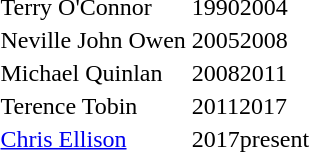<table>
<tr>
<td>Terry O'Connor</td>
<td>19902004</td>
</tr>
<tr>
<td>Neville John Owen</td>
<td>20052008</td>
</tr>
<tr>
<td>Michael Quinlan</td>
<td>20082011</td>
</tr>
<tr>
<td>Terence Tobin</td>
<td>20112017</td>
</tr>
<tr>
<td><a href='#'>Chris Ellison</a></td>
<td>2017present</td>
</tr>
<tr>
</tr>
</table>
